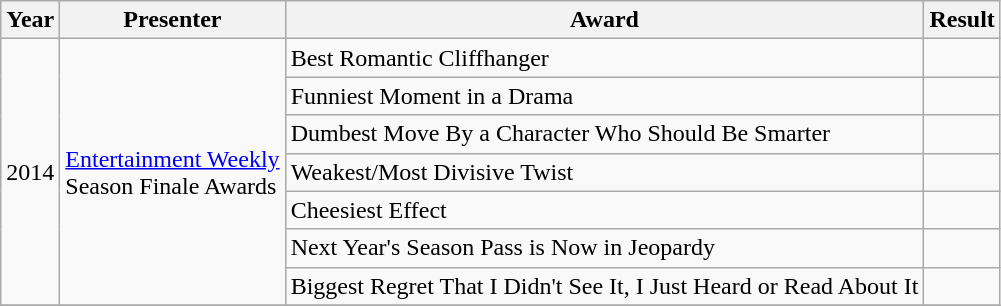<table class="wikitable">
<tr>
<th>Year</th>
<th>Presenter</th>
<th>Award</th>
<th>Result</th>
</tr>
<tr>
<td rowspan="7">2014</td>
<td rowspan="7"><a href='#'>Entertainment Weekly</a> <br>Season Finale Awards</td>
<td>Best Romantic Cliffhanger</td>
<td></td>
</tr>
<tr>
<td>Funniest Moment in a Drama</td>
<td></td>
</tr>
<tr>
<td>Dumbest Move By a Character Who Should Be Smarter</td>
<td></td>
</tr>
<tr>
<td>Weakest/Most Divisive Twist</td>
<td></td>
</tr>
<tr>
<td>Cheesiest Effect</td>
<td></td>
</tr>
<tr>
<td>Next Year's Season Pass is Now in Jeopardy</td>
<td></td>
</tr>
<tr>
<td>Biggest Regret That I Didn't See It, I Just Heard or Read About It</td>
<td></td>
</tr>
<tr>
</tr>
</table>
